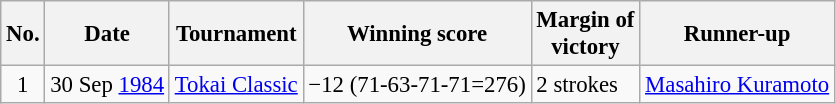<table class="wikitable" style="font-size:95%;">
<tr>
<th>No.</th>
<th>Date</th>
<th>Tournament</th>
<th>Winning score</th>
<th>Margin of<br>victory</th>
<th>Runner-up</th>
</tr>
<tr>
<td align=center>1</td>
<td align=right>30 Sep <a href='#'>1984</a></td>
<td><a href='#'>Tokai Classic</a></td>
<td>−12 (71-63-71-71=276)</td>
<td>2 strokes</td>
<td> <a href='#'>Masahiro Kuramoto</a></td>
</tr>
</table>
